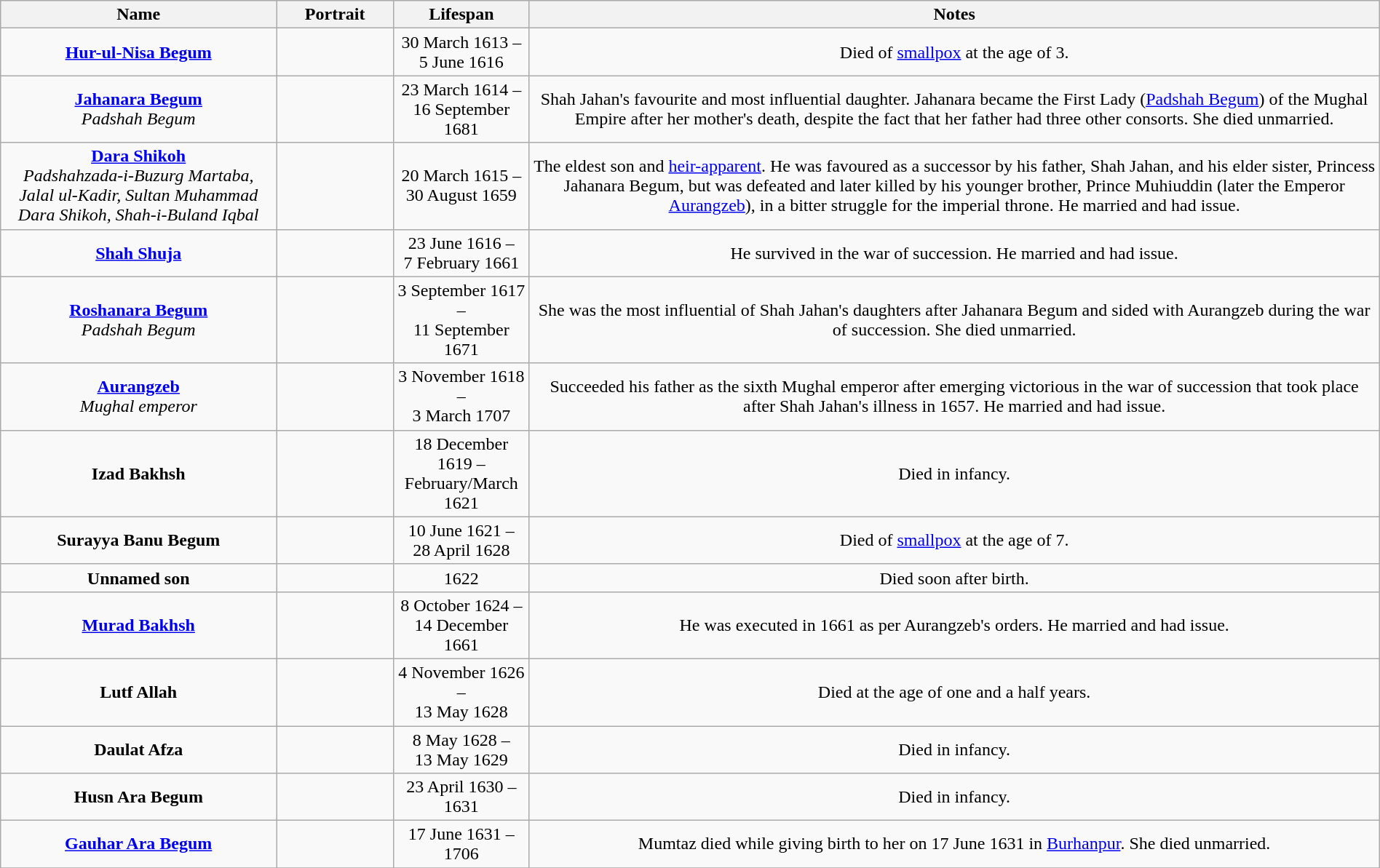<table style="text-align:center; width:100%" class="wikitable">
<tr>
<th width=20%>Name</th>
<th width=100px>Portrait</th>
<th>Lifespan</th>
<th>Notes</th>
</tr>
<tr>
<td><strong><a href='#'>Hur-ul-Nisa Begum</a></strong><br></td>
<td></td>
<td>30 March 1613 –<br> 5 June 1616</td>
<td>Died of <a href='#'>smallpox</a> at the age of 3.</td>
</tr>
<tr>
<td><strong><a href='#'>Jahanara Begum</a></strong><br><em>Padshah Begum</em></td>
<td></td>
<td>23 March 1614 –<br> 16 September 1681</td>
<td>Shah Jahan's favourite and most influential daughter. Jahanara became the First Lady (<a href='#'>Padshah Begum</a>) of the Mughal Empire after her mother's death, despite the fact that her father had three other consorts. She died unmarried.</td>
</tr>
<tr>
<td><strong><a href='#'>Dara Shikoh</a></strong><br> <em>Padshahzada-i-Buzurg Martaba, Jalal ul-Kadir, Sultan Muhammad Dara Shikoh, Shah-i-Buland Iqbal</em></td>
<td></td>
<td>20 March 1615 –<br> 30 August 1659</td>
<td>The eldest son and <a href='#'>heir-apparent</a>. He was favoured as a successor by his father, Shah Jahan, and his elder sister, Princess Jahanara Begum, but was defeated and later killed by his younger brother, Prince Muhiuddin (later the Emperor <a href='#'>Aurangzeb</a>), in a bitter struggle for the imperial throne. He married and had issue.</td>
</tr>
<tr>
<td><strong><a href='#'>Shah Shuja</a></strong><br></td>
<td></td>
<td>23 June 1616 –<br> 7 February 1661</td>
<td>He survived in the war of succession. He married and had issue.</td>
</tr>
<tr>
<td><strong><a href='#'>Roshanara Begum</a></strong><br> <em>Padshah Begum</em></td>
<td></td>
<td>3 September 1617 –<br> 11 September 1671</td>
<td>She was the most influential of Shah Jahan's daughters after Jahanara Begum and sided with Aurangzeb during the war of succession. She died unmarried.</td>
</tr>
<tr>
<td><strong><a href='#'>Aurangzeb</a></strong><br> <em>Mughal emperor</em></td>
<td></td>
<td>3 November 1618 –<br> 3 March 1707</td>
<td>Succeeded his father as the sixth Mughal emperor after emerging victorious in the war of succession that took place after Shah Jahan's illness in 1657. He married and had issue.</td>
</tr>
<tr>
<td><strong>Izad Bakhsh</strong><br></td>
<td></td>
<td>18 December 1619 –<br> February/March 1621</td>
<td>Died in infancy.</td>
</tr>
<tr>
<td><strong>Surayya Banu Begum</strong><br></td>
<td></td>
<td>10 June 1621 –<br> 28 April 1628</td>
<td>Died of <a href='#'>smallpox</a> at the age of 7.</td>
</tr>
<tr>
<td><strong>Unnamed son</strong><br></td>
<td></td>
<td>1622</td>
<td>Died soon after birth.</td>
</tr>
<tr>
<td><strong><a href='#'>Murad Bakhsh</a></strong><br></td>
<td></td>
<td>8 October 1624 –<br> 14 December 1661</td>
<td>He was executed in 1661 as per Aurangzeb's orders. He married and had issue.</td>
</tr>
<tr>
<td><strong>Lutf Allah</strong><br></td>
<td></td>
<td>4 November 1626 –<br> 13 May 1628</td>
<td>Died at the age of one and a half years.</td>
</tr>
<tr>
<td><strong>Daulat Afza</strong><br></td>
<td></td>
<td>8 May 1628 –<br> 13 May 1629</td>
<td>Died in infancy.</td>
</tr>
<tr>
<td><strong>Husn Ara Begum</strong><br></td>
<td></td>
<td>23 April 1630 –<br> 1631</td>
<td>Died in infancy.</td>
</tr>
<tr>
<td><strong><a href='#'>Gauhar Ara Begum</a></strong><br></td>
<td></td>
<td>17 June 1631 –<br> 1706</td>
<td>Mumtaz died while giving birth to her on 17 June 1631 in <a href='#'>Burhanpur</a>. She died unmarried.</td>
</tr>
<tr>
</tr>
</table>
